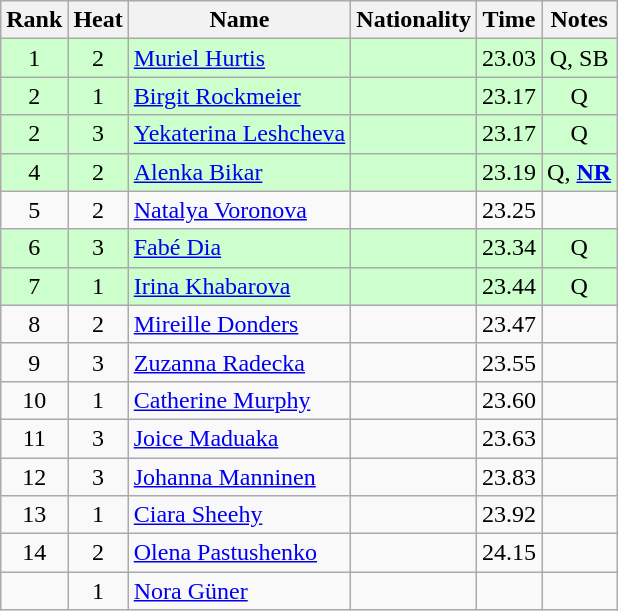<table class="wikitable sortable" style="text-align:center">
<tr>
<th>Rank</th>
<th>Heat</th>
<th>Name</th>
<th>Nationality</th>
<th>Time</th>
<th>Notes</th>
</tr>
<tr bgcolor=ccffcc>
<td>1</td>
<td>2</td>
<td align="left"><a href='#'>Muriel Hurtis</a></td>
<td align=left></td>
<td>23.03</td>
<td>Q, SB</td>
</tr>
<tr bgcolor=ccffcc>
<td>2</td>
<td>1</td>
<td align="left"><a href='#'>Birgit Rockmeier</a></td>
<td align=left></td>
<td>23.17</td>
<td>Q</td>
</tr>
<tr bgcolor=ccffcc>
<td>2</td>
<td>3</td>
<td align="left"><a href='#'>Yekaterina Leshcheva</a></td>
<td align=left></td>
<td>23.17</td>
<td>Q</td>
</tr>
<tr bgcolor=ccffcc>
<td>4</td>
<td>2</td>
<td align="left"><a href='#'>Alenka Bikar</a></td>
<td align=left></td>
<td>23.19</td>
<td>Q, <strong><a href='#'>NR</a></strong></td>
</tr>
<tr>
<td>5</td>
<td>2</td>
<td align="left"><a href='#'>Natalya Voronova</a></td>
<td align=left></td>
<td>23.25</td>
<td></td>
</tr>
<tr bgcolor=ccffcc>
<td>6</td>
<td>3</td>
<td align="left"><a href='#'>Fabé Dia</a></td>
<td align=left></td>
<td>23.34</td>
<td>Q</td>
</tr>
<tr bgcolor=ccffcc>
<td>7</td>
<td>1</td>
<td align="left"><a href='#'>Irina Khabarova</a></td>
<td align=left></td>
<td>23.44</td>
<td>Q</td>
</tr>
<tr>
<td>8</td>
<td>2</td>
<td align="left"><a href='#'>Mireille Donders</a></td>
<td align=left></td>
<td>23.47</td>
<td></td>
</tr>
<tr>
<td>9</td>
<td>3</td>
<td align="left"><a href='#'>Zuzanna Radecka</a></td>
<td align=left></td>
<td>23.55</td>
<td></td>
</tr>
<tr>
<td>10</td>
<td>1</td>
<td align="left"><a href='#'>Catherine Murphy</a></td>
<td align=left></td>
<td>23.60</td>
<td></td>
</tr>
<tr>
<td>11</td>
<td>3</td>
<td align="left"><a href='#'>Joice Maduaka</a></td>
<td align=left></td>
<td>23.63</td>
<td></td>
</tr>
<tr>
<td>12</td>
<td>3</td>
<td align="left"><a href='#'>Johanna Manninen</a></td>
<td align=left></td>
<td>23.83</td>
<td></td>
</tr>
<tr>
<td>13</td>
<td>1</td>
<td align="left"><a href='#'>Ciara Sheehy</a></td>
<td align=left></td>
<td>23.92</td>
<td></td>
</tr>
<tr>
<td>14</td>
<td>2</td>
<td align="left"><a href='#'>Olena Pastushenko</a></td>
<td align=left></td>
<td>24.15</td>
<td></td>
</tr>
<tr>
<td></td>
<td>1</td>
<td align="left"><a href='#'>Nora Güner</a></td>
<td align=left></td>
<td></td>
<td></td>
</tr>
</table>
